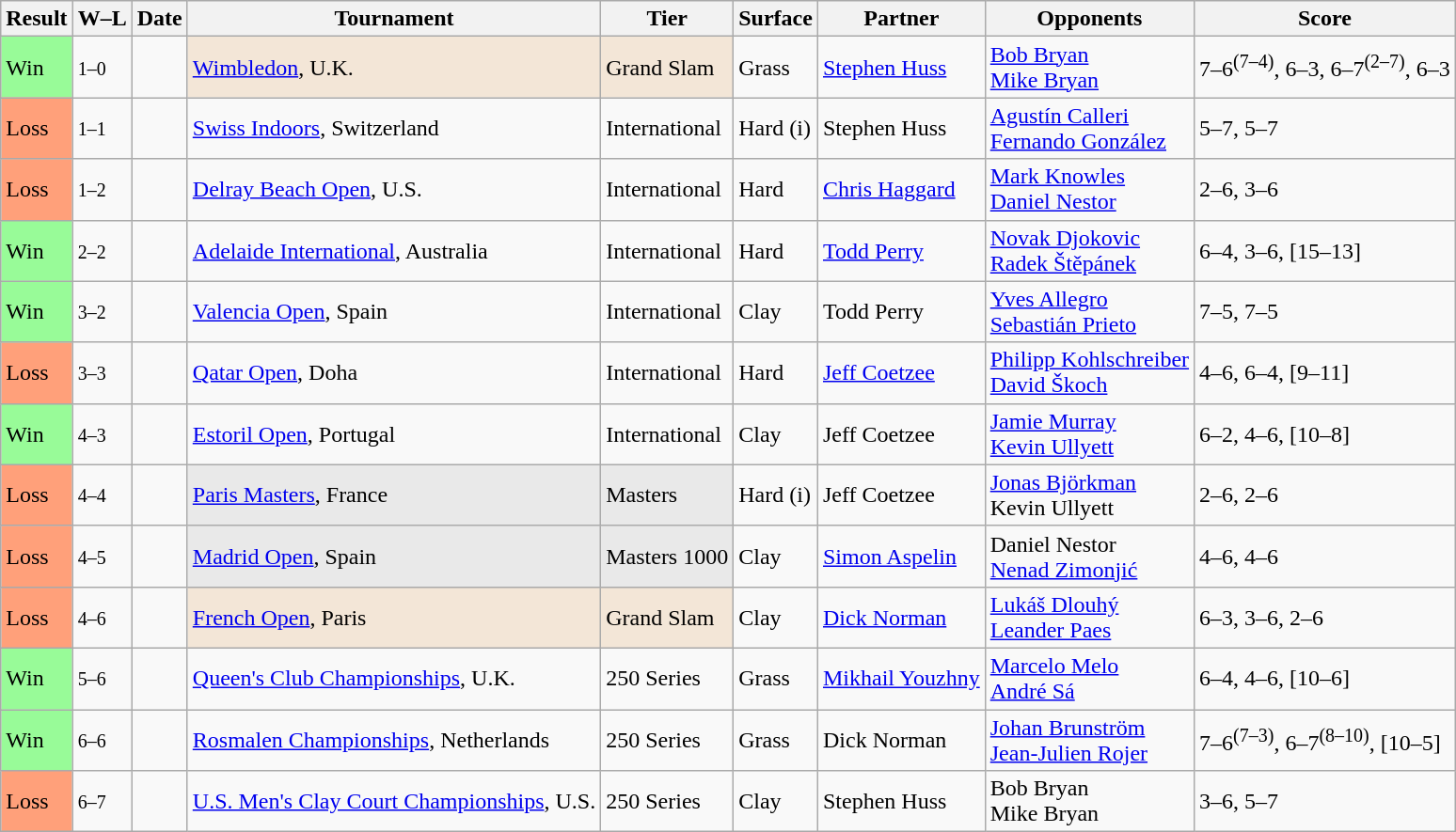<table class="sortable wikitable">
<tr>
<th>Result</th>
<th class="unsortable">W–L</th>
<th>Date</th>
<th>Tournament</th>
<th>Tier</th>
<th>Surface</th>
<th>Partner</th>
<th>Opponents</th>
<th class="unsortable">Score</th>
</tr>
<tr>
<td style="background:#98fb98;">Win</td>
<td><small>1–0</small></td>
<td><a href='#'></a></td>
<td style="background:#F3E6D7;"><a href='#'>Wimbledon</a>, U.K.</td>
<td style="background:#F3E6D7;">Grand Slam</td>
<td>Grass</td>
<td> <a href='#'>Stephen Huss</a></td>
<td> <a href='#'>Bob Bryan</a><br> <a href='#'>Mike Bryan</a></td>
<td>7–6<sup>(7–4)</sup>, 6–3, 6–7<sup>(2–7)</sup>, 6–3</td>
</tr>
<tr>
<td style="background:#ffa07a;">Loss</td>
<td><small>1–1</small></td>
<td><a href='#'></a></td>
<td><a href='#'>Swiss Indoors</a>, Switzerland</td>
<td>International</td>
<td>Hard (i)</td>
<td> Stephen Huss</td>
<td> <a href='#'>Agustín Calleri</a><br> <a href='#'>Fernando González</a></td>
<td>5–7, 5–7</td>
</tr>
<tr>
<td style="background:#ffa07a;">Loss</td>
<td><small>1–2</small></td>
<td><a href='#'></a></td>
<td><a href='#'>Delray Beach Open</a>, U.S.</td>
<td>International</td>
<td>Hard</td>
<td> <a href='#'>Chris Haggard</a></td>
<td> <a href='#'>Mark Knowles</a><br> <a href='#'>Daniel Nestor</a></td>
<td>2–6, 3–6</td>
</tr>
<tr>
<td style="background:#98fb98;">Win</td>
<td><small>2–2</small></td>
<td><a href='#'></a></td>
<td><a href='#'>Adelaide International</a>, Australia</td>
<td>International</td>
<td>Hard</td>
<td> <a href='#'>Todd Perry</a></td>
<td> <a href='#'>Novak Djokovic</a><br> <a href='#'>Radek Štěpánek</a></td>
<td>6–4, 3–6, [15–13]</td>
</tr>
<tr>
<td style="background:#98fb98;">Win</td>
<td><small>3–2</small></td>
<td><a href='#'></a></td>
<td><a href='#'>Valencia Open</a>, Spain</td>
<td>International</td>
<td>Clay</td>
<td> Todd Perry</td>
<td> <a href='#'>Yves Allegro</a><br> <a href='#'>Sebastián Prieto</a></td>
<td>7–5, 7–5</td>
</tr>
<tr>
<td style="background:#ffa07a;">Loss</td>
<td><small>3–3</small></td>
<td><a href='#'></a></td>
<td><a href='#'>Qatar Open</a>, Doha</td>
<td>International</td>
<td>Hard</td>
<td> <a href='#'>Jeff Coetzee</a></td>
<td> <a href='#'>Philipp Kohlschreiber</a><br> <a href='#'>David Škoch</a></td>
<td>4–6, 6–4, [9–11]</td>
</tr>
<tr>
<td style="background:#98fb98;">Win</td>
<td><small>4–3</small></td>
<td><a href='#'></a></td>
<td><a href='#'>Estoril Open</a>, Portugal</td>
<td>International</td>
<td>Clay</td>
<td> Jeff Coetzee</td>
<td> <a href='#'>Jamie Murray</a><br> <a href='#'>Kevin Ullyett</a></td>
<td>6–2, 4–6, [10–8]</td>
</tr>
<tr>
<td style="background:#ffa07a;">Loss</td>
<td><small>4–4</small></td>
<td><a href='#'></a></td>
<td style="background:#E9E9E9;"><a href='#'>Paris Masters</a>, France</td>
<td style="background:#E9E9E9;">Masters</td>
<td>Hard (i)</td>
<td> Jeff Coetzee</td>
<td> <a href='#'>Jonas Björkman</a><br> Kevin Ullyett</td>
<td>2–6, 2–6</td>
</tr>
<tr>
<td style="background:#ffa07a;">Loss</td>
<td><small>4–5</small></td>
<td><a href='#'></a></td>
<td style="background:#E9E9E9;"><a href='#'>Madrid Open</a>, Spain</td>
<td style="background:#E9E9E9;">Masters 1000</td>
<td>Clay</td>
<td> <a href='#'>Simon Aspelin</a></td>
<td> Daniel Nestor<br> <a href='#'>Nenad Zimonjić</a></td>
<td>4–6, 4–6</td>
</tr>
<tr>
<td style="background:#ffa07a;">Loss</td>
<td><small>4–6</small></td>
<td><a href='#'></a></td>
<td style="background:#F3E6D7;"><a href='#'>French Open</a>, Paris</td>
<td style="background:#F3E6D7;">Grand Slam</td>
<td>Clay</td>
<td> <a href='#'>Dick Norman</a></td>
<td> <a href='#'>Lukáš Dlouhý</a><br> <a href='#'>Leander Paes</a></td>
<td>6–3, 3–6, 2–6</td>
</tr>
<tr>
<td style="background:#98fb98;">Win</td>
<td><small>5–6</small></td>
<td><a href='#'></a></td>
<td><a href='#'>Queen's Club Championships</a>, U.K.</td>
<td>250 Series</td>
<td>Grass</td>
<td> <a href='#'>Mikhail Youzhny</a></td>
<td> <a href='#'>Marcelo Melo</a><br> <a href='#'>André Sá</a></td>
<td>6–4, 4–6, [10–6]</td>
</tr>
<tr>
<td style="background:#98fb98;">Win</td>
<td><small>6–6</small></td>
<td><a href='#'></a></td>
<td><a href='#'>Rosmalen Championships</a>, Netherlands</td>
<td>250 Series</td>
<td>Grass</td>
<td> Dick Norman</td>
<td> <a href='#'>Johan Brunström</a><br> <a href='#'>Jean-Julien Rojer</a></td>
<td>7–6<sup>(7–3)</sup>, 6–7<sup>(8–10)</sup>, [10–5]</td>
</tr>
<tr>
<td style="background:#ffa07a;">Loss</td>
<td><small>6–7</small></td>
<td><a href='#'></a></td>
<td><a href='#'>U.S. Men's Clay Court Championships</a>, U.S.</td>
<td>250 Series</td>
<td>Clay</td>
<td> Stephen Huss</td>
<td> Bob Bryan<br> Mike Bryan</td>
<td>3–6, 5–7</td>
</tr>
</table>
